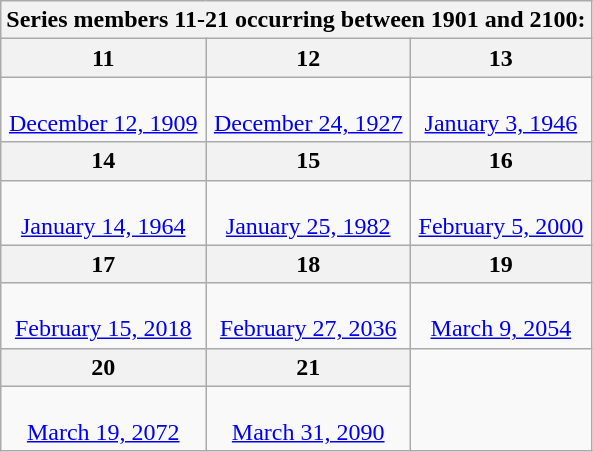<table class="wikitable collapsible collapsed">
<tr>
<th colspan=3>Series members 11-21 occurring between 1901 and 2100:</th>
</tr>
<tr>
<th>11</th>
<th>12</th>
<th>13</th>
</tr>
<tr style="text-align:center;">
<td><br><a href='#'>December 12, 1909</a></td>
<td><br><a href='#'>December 24, 1927</a></td>
<td><br><a href='#'>January 3, 1946</a></td>
</tr>
<tr>
<th>14</th>
<th>15</th>
<th>16</th>
</tr>
<tr style="text-align:center;">
<td><br><a href='#'>January 14, 1964</a></td>
<td><br><a href='#'>January 25, 1982</a></td>
<td><br><a href='#'>February 5, 2000</a></td>
</tr>
<tr>
<th>17</th>
<th>18</th>
<th>19</th>
</tr>
<tr style="text-align:center;">
<td><br><a href='#'>February 15, 2018</a></td>
<td><br><a href='#'>February 27, 2036</a></td>
<td><br><a href='#'>March 9, 2054</a></td>
</tr>
<tr>
<th>20</th>
<th>21</th>
</tr>
<tr style="text-align:center;">
<td><br><a href='#'>March 19, 2072</a></td>
<td><br><a href='#'>March 31, 2090</a></td>
</tr>
</table>
